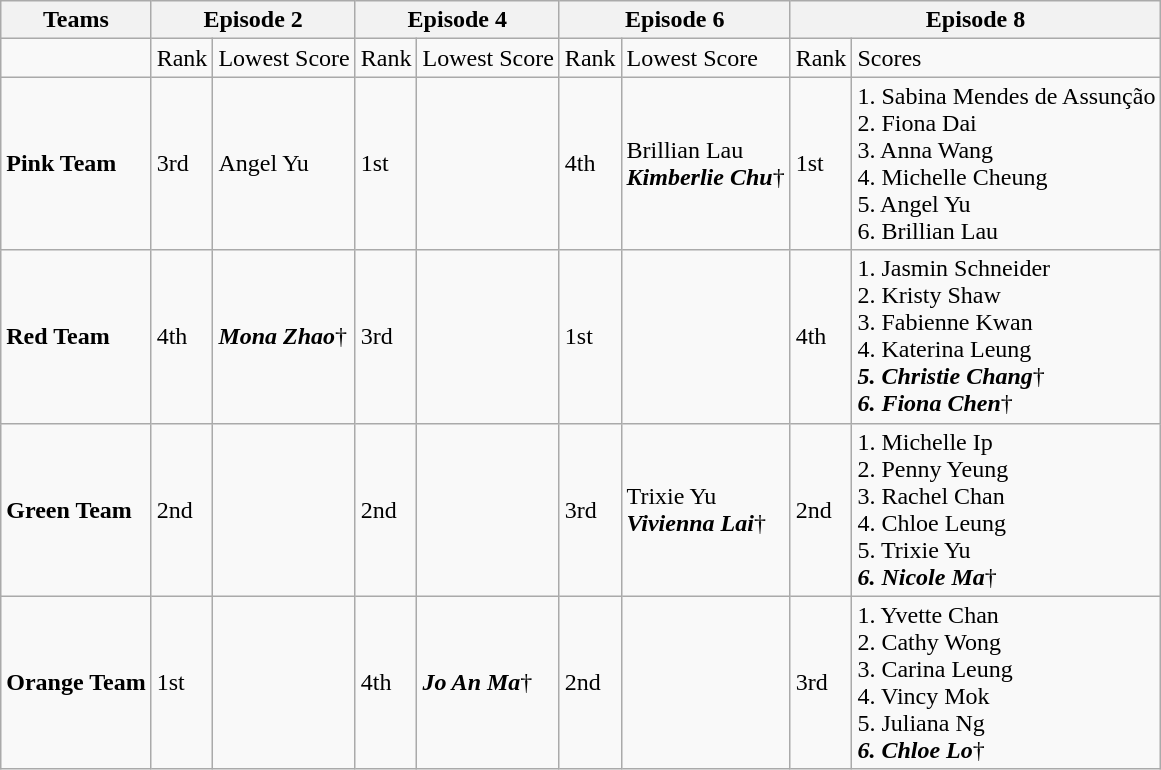<table class="wikitable">
<tr>
<th>Teams</th>
<th colspan="2">Episode 2</th>
<th colspan="2">Episode 4</th>
<th colspan="2">Episode 6</th>
<th colspan="2">Episode 8</th>
</tr>
<tr>
<td></td>
<td>Rank</td>
<td>Lowest Score</td>
<td>Rank</td>
<td>Lowest Score</td>
<td>Rank</td>
<td>Lowest Score</td>
<td>Rank</td>
<td>Scores</td>
</tr>
<tr>
<td><strong>Pink Team</strong></td>
<td>3rd</td>
<td>Angel Yu</td>
<td>1st</td>
<td></td>
<td>4th</td>
<td>Brillian Lau<br><strong><em>Kimberlie Chu</em></strong>†</td>
<td>1st</td>
<td>1. Sabina Mendes de Assunção<br>2. Fiona Dai<br>3. Anna Wang<br>4. Michelle Cheung<br>5. Angel Yu<br>6. Brillian Lau</td>
</tr>
<tr>
<td><strong>Red Team</strong></td>
<td>4th</td>
<td><strong><em>Mona Zhao</em></strong>†</td>
<td>3rd</td>
<td></td>
<td>1st</td>
<td></td>
<td>4th</td>
<td>1. Jasmin Schneider<br>2. Kristy Shaw<br>3. Fabienne Kwan<br>4. Katerina Leung<br><strong><em>5. Christie Chang</em></strong>†<br><strong><em>6. Fiona Chen</em></strong>†</td>
</tr>
<tr>
<td><strong>Green Team</strong></td>
<td>2nd</td>
<td></td>
<td>2nd</td>
<td></td>
<td>3rd</td>
<td>Trixie Yu<br><strong><em>Vivienna Lai</em></strong>†</td>
<td>2nd</td>
<td>1. Michelle Ip<br>2. Penny Yeung<br>3. Rachel Chan<br>4. Chloe Leung<br>5. Trixie Yu<br><strong><em>6. Nicole Ma</em></strong>†</td>
</tr>
<tr>
<td><strong>Orange Team</strong></td>
<td>1st</td>
<td></td>
<td>4th</td>
<td><strong><em>Jo An Ma</em></strong>†</td>
<td>2nd</td>
<td></td>
<td>3rd</td>
<td>1. Yvette Chan<br>2. Cathy Wong<br>3. Carina Leung<br>4. Vincy Mok<br>5. Juliana Ng<br><strong><em>6. Chloe Lo</em></strong>†</td>
</tr>
</table>
